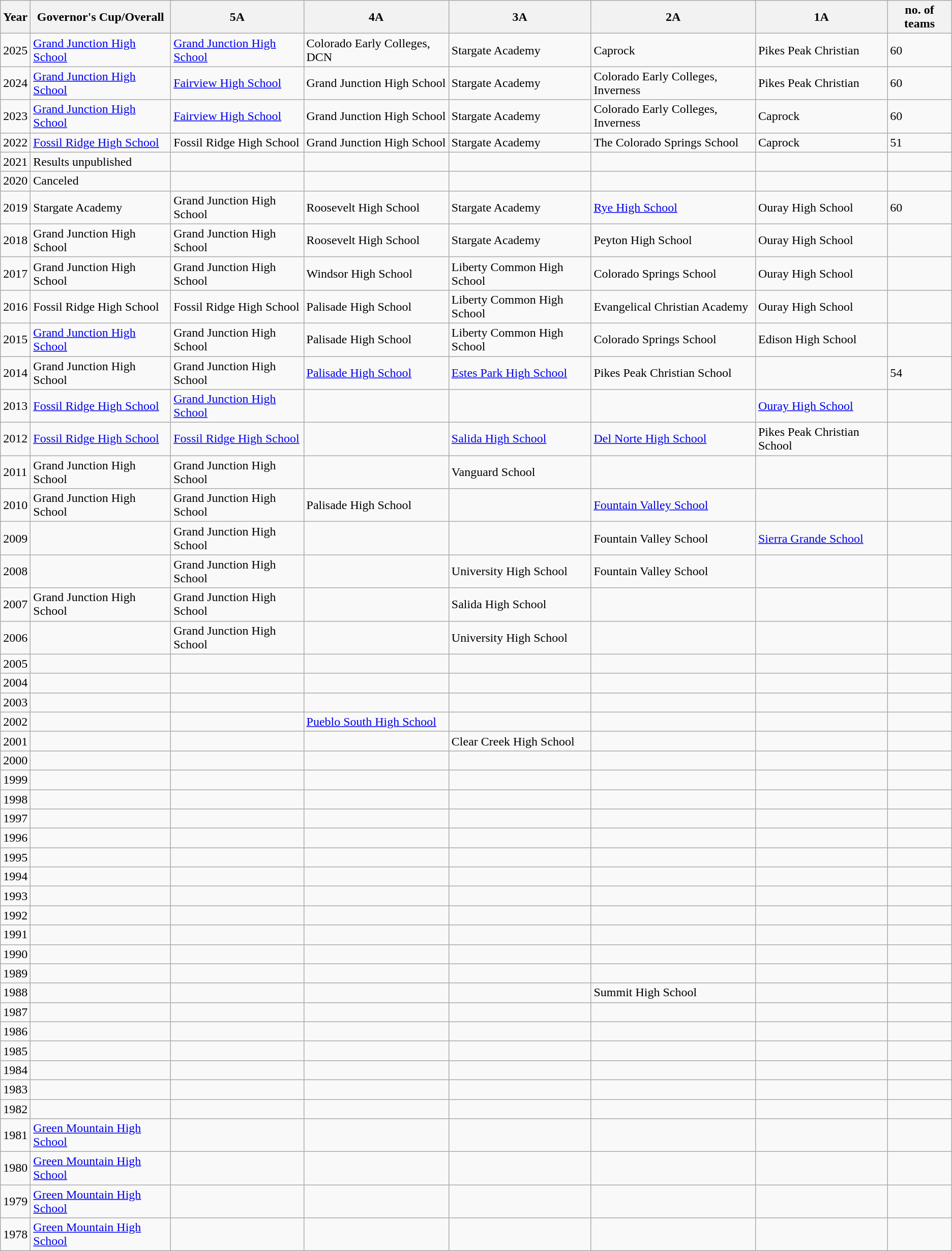<table class="wikitable sortable" border=1>
<tr>
<th>Year</th>
<th>Governor's Cup/Overall</th>
<th>5A</th>
<th>4A</th>
<th>3A</th>
<th>2A</th>
<th>1A</th>
<th>no. of teams</th>
</tr>
<tr>
<td>2025</td>
<td><a href='#'>Grand Junction High School</a></td>
<td><a href='#'>Grand Junction High School</a></td>
<td>Colorado Early Colleges, DCN</td>
<td>Stargate Academy</td>
<td>Caprock</td>
<td>Pikes Peak Christian</td>
<td>60</td>
</tr>
<tr>
<td>2024</td>
<td><a href='#'>Grand Junction High School</a></td>
<td><a href='#'>Fairview High School</a></td>
<td>Grand Junction High School</td>
<td>Stargate Academy</td>
<td>Colorado Early Colleges, Inverness</td>
<td>Pikes Peak Christian</td>
<td>60</td>
</tr>
<tr>
<td>2023</td>
<td><a href='#'>Grand Junction High School</a></td>
<td><a href='#'>Fairview High School</a></td>
<td>Grand Junction High School</td>
<td>Stargate Academy</td>
<td>Colorado Early Colleges, Inverness</td>
<td>Caprock</td>
<td>60</td>
</tr>
<tr>
<td>2022</td>
<td><a href='#'>Fossil Ridge High School</a></td>
<td>Fossil Ridge High School</td>
<td>Grand Junction High School</td>
<td>Stargate Academy</td>
<td>The Colorado Springs School</td>
<td>Caprock</td>
<td>51</td>
</tr>
<tr>
<td>2021</td>
<td>Results unpublished</td>
<td></td>
<td></td>
<td></td>
<td></td>
<td></td>
<td></td>
</tr>
<tr>
<td>2020</td>
<td>Canceled</td>
<td></td>
<td></td>
<td></td>
<td></td>
<td></td>
<td></td>
</tr>
<tr>
<td>2019</td>
<td>Stargate Academy</td>
<td>Grand Junction High School</td>
<td>Roosevelt High School</td>
<td>Stargate Academy</td>
<td><a href='#'>Rye High School</a></td>
<td>Ouray High School</td>
<td>60</td>
</tr>
<tr>
<td>2018</td>
<td>Grand Junction High School</td>
<td>Grand Junction High School</td>
<td>Roosevelt High School</td>
<td>Stargate Academy</td>
<td>Peyton High School</td>
<td>Ouray High School</td>
</tr>
<tr>
<td>2017</td>
<td>Grand Junction High School</td>
<td>Grand Junction High School</td>
<td>Windsor High School</td>
<td>Liberty Common High School</td>
<td>Colorado Springs School</td>
<td>Ouray High School</td>
<td></td>
</tr>
<tr>
<td>2016</td>
<td>Fossil Ridge High School</td>
<td>Fossil Ridge High School</td>
<td>Palisade High School</td>
<td>Liberty Common High School</td>
<td>Evangelical Christian Academy</td>
<td>Ouray High School</td>
<td></td>
</tr>
<tr>
<td>2015</td>
<td><a href='#'>Grand Junction High School</a></td>
<td>Grand Junction High School</td>
<td>Palisade High School</td>
<td>Liberty Common High School</td>
<td>Colorado Springs School</td>
<td>Edison High School</td>
<td></td>
</tr>
<tr>
<td>2014</td>
<td>Grand Junction High School</td>
<td>Grand Junction High School</td>
<td><a href='#'>Palisade High School</a></td>
<td><a href='#'>Estes Park High School</a></td>
<td>Pikes Peak Christian School</td>
<td></td>
<td>54</td>
</tr>
<tr>
<td>2013</td>
<td><a href='#'>Fossil Ridge High School</a></td>
<td><a href='#'>Grand Junction High School</a></td>
<td></td>
<td></td>
<td></td>
<td><a href='#'>Ouray High School</a></td>
<td></td>
</tr>
<tr>
<td>2012</td>
<td><a href='#'>Fossil Ridge High School</a></td>
<td><a href='#'>Fossil Ridge High School</a></td>
<td></td>
<td><a href='#'>Salida High School</a></td>
<td><a href='#'>Del Norte High School</a></td>
<td>Pikes Peak Christian School</td>
<td></td>
</tr>
<tr>
<td>2011</td>
<td>Grand Junction High School</td>
<td>Grand Junction High School</td>
<td></td>
<td>Vanguard School</td>
<td></td>
<td></td>
<td></td>
</tr>
<tr>
<td>2010</td>
<td>Grand Junction High School</td>
<td>Grand Junction High School</td>
<td>Palisade High School</td>
<td></td>
<td><a href='#'>Fountain Valley School</a></td>
<td></td>
<td></td>
</tr>
<tr>
<td>2009</td>
<td></td>
<td>Grand Junction High School</td>
<td></td>
<td></td>
<td>Fountain Valley School</td>
<td><a href='#'>Sierra Grande School</a></td>
<td></td>
</tr>
<tr>
<td>2008</td>
<td></td>
<td>Grand Junction High School</td>
<td></td>
<td>University High School</td>
<td>Fountain Valley School</td>
<td></td>
<td></td>
</tr>
<tr>
<td>2007</td>
<td>Grand Junction High School</td>
<td>Grand Junction High School</td>
<td></td>
<td>Salida High School</td>
<td></td>
<td></td>
<td></td>
</tr>
<tr>
<td>2006</td>
<td></td>
<td>Grand Junction High School</td>
<td></td>
<td>University High School</td>
<td></td>
<td></td>
<td></td>
</tr>
<tr>
<td>2005</td>
<td></td>
<td></td>
<td></td>
<td></td>
<td></td>
<td></td>
<td></td>
</tr>
<tr>
<td>2004</td>
<td></td>
<td></td>
<td></td>
<td></td>
<td></td>
<td></td>
<td></td>
</tr>
<tr>
<td>2003</td>
<td></td>
<td></td>
<td></td>
<td></td>
<td></td>
<td></td>
<td></td>
</tr>
<tr>
<td>2002</td>
<td></td>
<td></td>
<td><a href='#'>Pueblo South High School</a></td>
<td></td>
<td></td>
<td></td>
<td></td>
</tr>
<tr>
<td>2001</td>
<td></td>
<td></td>
<td></td>
<td>Clear Creek High School</td>
<td></td>
<td></td>
<td></td>
</tr>
<tr>
<td>2000</td>
<td></td>
<td></td>
<td></td>
<td></td>
<td></td>
<td></td>
<td></td>
</tr>
<tr>
<td>1999</td>
<td></td>
<td></td>
<td></td>
<td></td>
<td></td>
<td></td>
<td></td>
</tr>
<tr>
<td>1998</td>
<td></td>
<td></td>
<td></td>
<td></td>
<td></td>
<td></td>
<td></td>
</tr>
<tr>
<td>1997</td>
<td></td>
<td></td>
<td></td>
<td></td>
<td></td>
<td></td>
<td></td>
</tr>
<tr>
<td>1996</td>
<td></td>
<td></td>
<td></td>
<td></td>
<td></td>
<td></td>
<td></td>
</tr>
<tr>
<td>1995</td>
<td></td>
<td></td>
<td></td>
<td></td>
<td></td>
<td></td>
<td></td>
</tr>
<tr>
<td>1994</td>
<td></td>
<td></td>
<td></td>
<td></td>
<td></td>
<td></td>
<td></td>
</tr>
<tr>
<td>1993</td>
<td></td>
<td></td>
<td></td>
<td></td>
<td></td>
<td></td>
<td></td>
</tr>
<tr>
<td>1992</td>
<td></td>
<td></td>
<td></td>
<td></td>
<td></td>
<td></td>
<td></td>
</tr>
<tr>
<td>1991</td>
<td></td>
<td></td>
<td></td>
<td></td>
<td></td>
<td></td>
<td></td>
</tr>
<tr>
<td>1990</td>
<td></td>
<td></td>
<td></td>
<td></td>
<td></td>
<td></td>
<td></td>
</tr>
<tr>
<td>1989</td>
<td></td>
<td></td>
<td></td>
<td></td>
<td></td>
<td></td>
<td></td>
</tr>
<tr>
<td>1988</td>
<td></td>
<td></td>
<td></td>
<td></td>
<td>Summit High School</td>
<td></td>
<td></td>
</tr>
<tr>
<td>1987</td>
<td></td>
<td></td>
<td></td>
<td></td>
<td></td>
<td></td>
<td></td>
</tr>
<tr>
<td>1986</td>
<td></td>
<td></td>
<td></td>
<td></td>
<td></td>
<td></td>
<td></td>
</tr>
<tr>
<td>1985</td>
<td></td>
<td></td>
<td></td>
<td></td>
<td></td>
<td></td>
<td></td>
</tr>
<tr>
<td>1984</td>
<td></td>
<td></td>
<td></td>
<td></td>
<td></td>
<td></td>
<td></td>
</tr>
<tr>
<td>1983</td>
<td></td>
<td></td>
<td></td>
<td></td>
<td></td>
<td></td>
<td></td>
</tr>
<tr>
<td>1982</td>
<td></td>
<td></td>
<td></td>
<td></td>
<td></td>
<td></td>
<td></td>
</tr>
<tr>
<td>1981</td>
<td><a href='#'>Green Mountain High School</a></td>
<td></td>
<td></td>
<td></td>
<td></td>
<td></td>
<td></td>
</tr>
<tr>
<td>1980</td>
<td><a href='#'>Green Mountain High School</a></td>
<td></td>
<td></td>
<td></td>
<td></td>
<td></td>
<td></td>
</tr>
<tr>
<td>1979</td>
<td><a href='#'>Green Mountain High School</a></td>
<td></td>
<td></td>
<td></td>
<td></td>
<td></td>
<td></td>
</tr>
<tr>
<td>1978</td>
<td><a href='#'>Green Mountain High School</a></td>
<td></td>
<td></td>
<td></td>
<td></td>
<td></td>
<td></td>
</tr>
</table>
